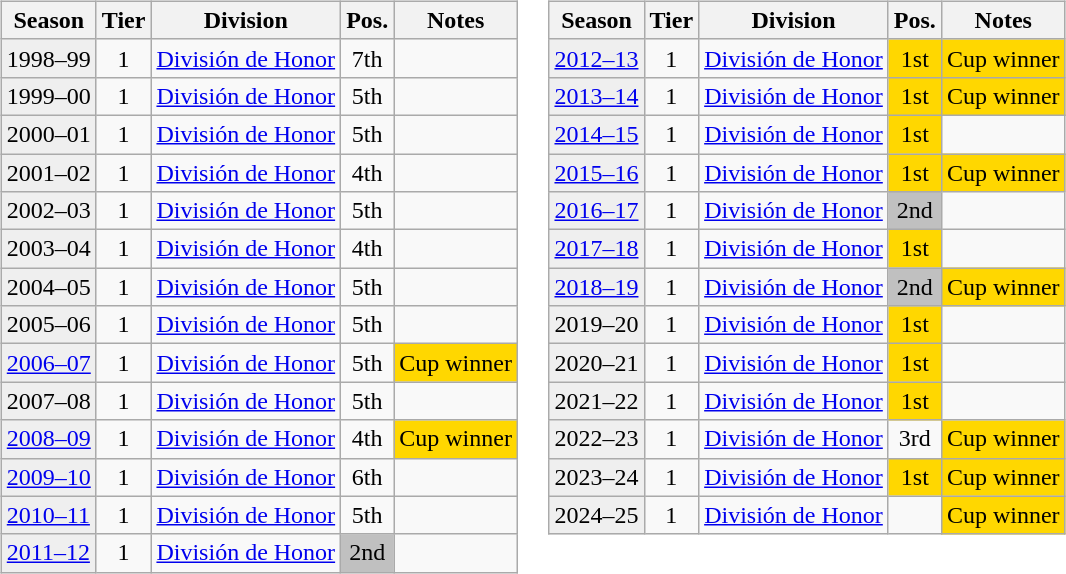<table>
<tr>
<td valign="top" width=0%><br><table class="wikitable">
<tr>
<th>Season</th>
<th>Tier</th>
<th>Division</th>
<th>Pos.</th>
<th>Notes</th>
</tr>
<tr>
<td style="background:#efefef;">1998–99</td>
<td align="center">1</td>
<td><a href='#'>División de Honor</a></td>
<td align="center">7th</td>
<td></td>
</tr>
<tr>
<td style="background:#efefef;">1999–00</td>
<td align="center">1</td>
<td><a href='#'>División de Honor</a></td>
<td align="center">5th</td>
<td></td>
</tr>
<tr>
<td style="background:#efefef;">2000–01</td>
<td align="center">1</td>
<td><a href='#'>División de Honor</a></td>
<td align="center">5th</td>
<td></td>
</tr>
<tr>
<td style="background:#efefef;">2001–02</td>
<td align="center">1</td>
<td><a href='#'>División de Honor</a></td>
<td align="center">4th</td>
<td></td>
</tr>
<tr>
<td style="background:#efefef;">2002–03</td>
<td align="center">1</td>
<td><a href='#'>División de Honor</a></td>
<td align="center">5th</td>
<td></td>
</tr>
<tr>
<td style="background:#efefef;">2003–04</td>
<td align="center">1</td>
<td><a href='#'>División de Honor</a></td>
<td align="center">4th</td>
<td></td>
</tr>
<tr>
<td style="background:#efefef;">2004–05</td>
<td align="center">1</td>
<td><a href='#'>División de Honor</a></td>
<td align="center">5th</td>
<td></td>
</tr>
<tr>
<td style="background:#efefef;">2005–06</td>
<td align="center">1</td>
<td><a href='#'>División de Honor</a></td>
<td align="center">5th</td>
<td></td>
</tr>
<tr>
<td style="background:#efefef;"><a href='#'>2006–07</a></td>
<td align="center">1</td>
<td><a href='#'>División de Honor</a></td>
<td align="center">5th</td>
<td style="background:gold">Cup winner</td>
</tr>
<tr>
<td style="background:#efefef;">2007–08</td>
<td align="center">1</td>
<td><a href='#'>División de Honor</a></td>
<td align="center">5th</td>
<td></td>
</tr>
<tr>
<td style="background:#efefef;"><a href='#'>2008–09</a></td>
<td align="center">1</td>
<td><a href='#'>División de Honor</a></td>
<td align="center">4th</td>
<td style="background:gold">Cup winner</td>
</tr>
<tr>
<td style="background:#efefef;"><a href='#'>2009–10</a></td>
<td align="center">1</td>
<td><a href='#'>División de Honor</a></td>
<td align="center">6th</td>
<td></td>
</tr>
<tr>
<td style="background:#efefef;"><a href='#'>2010–11</a></td>
<td align="center">1</td>
<td><a href='#'>División de Honor</a></td>
<td align="center">5th</td>
<td></td>
</tr>
<tr>
<td style="background:#efefef;"><a href='#'>2011–12</a></td>
<td align="center">1</td>
<td><a href='#'>División de Honor</a></td>
<td align="center" style="background:silver">2nd</td>
<td></td>
</tr>
</table>
</td>
<td valign="top" width=0%><br><table class="wikitable">
<tr>
<th>Season</th>
<th>Tier</th>
<th>Division</th>
<th>Pos.</th>
<th>Notes</th>
</tr>
<tr>
<td style="background:#efefef;"><a href='#'>2012–13</a></td>
<td align="center">1</td>
<td><a href='#'>División de Honor</a></td>
<td align="center" style="background:gold">1st</td>
<td style="background:gold">Cup winner</td>
</tr>
<tr>
<td style="background:#efefef;"><a href='#'>2013–14</a></td>
<td align="center">1</td>
<td><a href='#'>División de Honor</a></td>
<td align="center" style="background:gold">1st</td>
<td style="background:gold">Cup winner</td>
</tr>
<tr>
<td style="background:#efefef;"><a href='#'>2014–15</a></td>
<td align="center">1</td>
<td><a href='#'>División de Honor</a></td>
<td align="center" style="background:gold">1st</td>
<td></td>
</tr>
<tr>
<td style="background:#efefef;"><a href='#'>2015–16</a></td>
<td align="center">1</td>
<td><a href='#'>División de Honor</a></td>
<td align="center" style="background:gold">1st</td>
<td style="background:gold">Cup winner</td>
</tr>
<tr>
<td style="background:#efefef;"><a href='#'>2016–17</a></td>
<td align="center">1</td>
<td><a href='#'>División de Honor</a></td>
<td align="center" style="background:silver">2nd</td>
<td></td>
</tr>
<tr>
<td style="background:#efefef;"><a href='#'>2017–18</a></td>
<td align="center">1</td>
<td><a href='#'>División de Honor</a></td>
<td align="center" style="background:gold">1st</td>
<td></td>
</tr>
<tr>
<td style="background:#efefef;"><a href='#'>2018–19</a></td>
<td align="center">1</td>
<td><a href='#'>División de Honor</a></td>
<td align="center" style="background:silver">2nd</td>
<td style="background:gold">Cup winner</td>
</tr>
<tr>
<td style="background:#efefef;">2019–20</td>
<td align="center">1</td>
<td><a href='#'>División de Honor</a></td>
<td align="center" style="background:gold">1st</td>
<td></td>
</tr>
<tr>
<td style="background:#efefef;">2020–21</td>
<td align="center">1</td>
<td><a href='#'>División de Honor</a></td>
<td align="center" style="background:gold">1st</td>
<td></td>
</tr>
<tr>
<td style="background:#efefef;">2021–22</td>
<td align="center">1</td>
<td><a href='#'>División de Honor</a></td>
<td align="center" style="background:gold">1st</td>
<td></td>
</tr>
<tr>
<td style="background:#efefef;">2022–23</td>
<td align="center">1</td>
<td><a href='#'>División de Honor</a></td>
<td align="center" style="background:bronze">3rd</td>
<td style="background:gold">Cup winner</td>
</tr>
<tr>
<td style="background:#efefef;">2023–24</td>
<td align="center">1</td>
<td><a href='#'>División de Honor</a></td>
<td align="center" style="background:gold">1st</td>
<td style="background:gold">Cup winner</td>
</tr>
<tr>
<td style="background:#efefef;">2024–25</td>
<td align="center">1</td>
<td><a href='#'>División de Honor</a></td>
<td></td>
<td style="background:gold">Cup winner</td>
</tr>
</table>
</td>
</tr>
</table>
